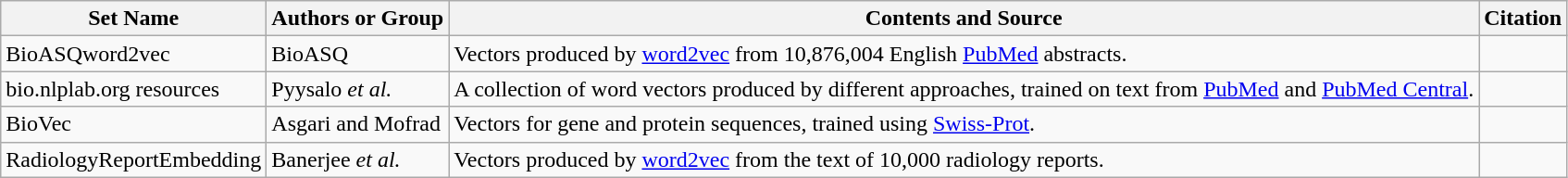<table class="wikitable">
<tr>
<th>Set Name</th>
<th>Authors or Group</th>
<th>Contents and Source</th>
<th>Citation</th>
</tr>
<tr>
<td>BioASQword2vec</td>
<td>BioASQ</td>
<td>Vectors produced by <a href='#'>word2vec</a> from 10,876,004 English <a href='#'>PubMed</a> abstracts.</td>
<td></td>
</tr>
<tr>
<td>bio.nlplab.org resources</td>
<td>Pyysalo <em>et al.</em></td>
<td>A collection of word vectors produced by different approaches, trained on text from <a href='#'>PubMed</a> and <a href='#'>PubMed Central</a>.</td>
<td></td>
</tr>
<tr>
<td>BioVec</td>
<td>Asgari and Mofrad</td>
<td>Vectors for gene and protein sequences, trained using <a href='#'>Swiss-Prot</a>.</td>
<td></td>
</tr>
<tr>
<td>RadiologyReportEmbedding</td>
<td>Banerjee <em>et al.</em></td>
<td>Vectors produced by <a href='#'>word2vec</a> from the text of 10,000 radiology reports.</td>
<td></td>
</tr>
</table>
